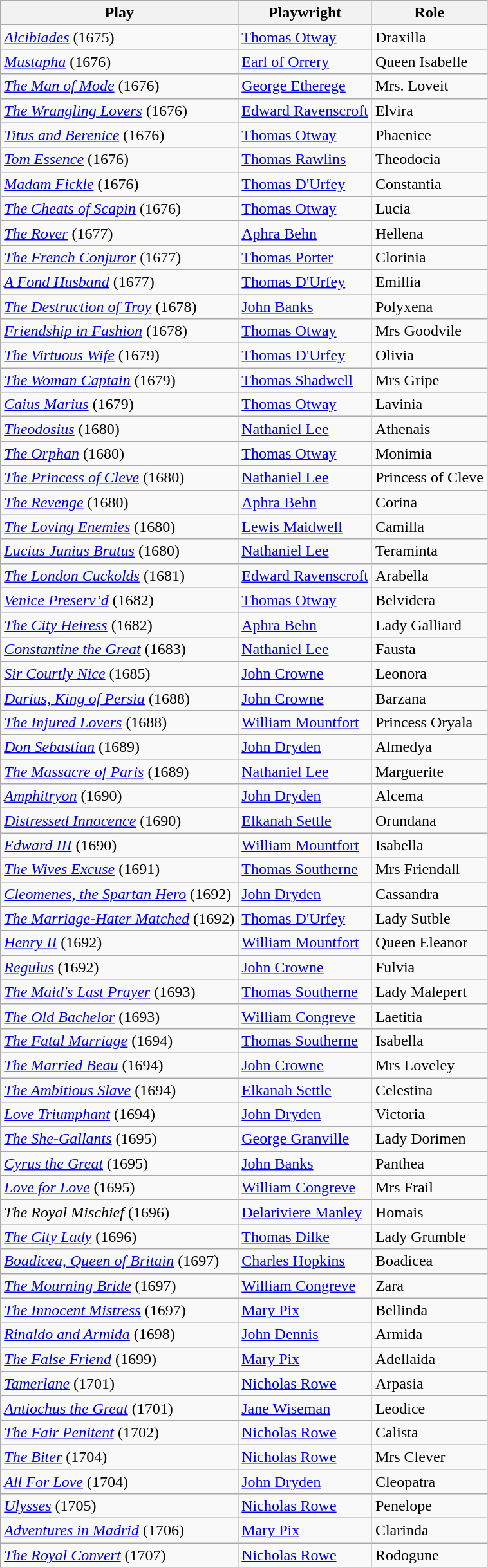<table class="wikitable">
<tr>
<th>Play</th>
<th>Playwright</th>
<th>Role</th>
</tr>
<tr>
<td><em><a href='#'>Alcibiades</a></em> (1675)</td>
<td><a href='#'>Thomas Otway</a></td>
<td>Draxilla</td>
</tr>
<tr>
<td><em><a href='#'>Mustapha</a></em> (1676)</td>
<td><a href='#'>Earl of Orrery</a></td>
<td>Queen Isabelle</td>
</tr>
<tr>
<td><em><a href='#'>The Man of Mode</a></em> (1676)</td>
<td><a href='#'>George Etherege</a></td>
<td>Mrs. Loveit</td>
</tr>
<tr>
<td><em><a href='#'>The Wrangling Lovers</a></em> (1676)</td>
<td><a href='#'>Edward Ravenscroft</a></td>
<td>Elvira</td>
</tr>
<tr>
<td><em><a href='#'>Titus and Berenice</a></em> (1676)</td>
<td><a href='#'>Thomas Otway</a></td>
<td>Phaenice</td>
</tr>
<tr>
<td><em><a href='#'>Tom Essence</a></em> (1676)</td>
<td><a href='#'>Thomas Rawlins</a></td>
<td>Theodocia</td>
</tr>
<tr>
<td><em><a href='#'>Madam Fickle</a></em> (1676)</td>
<td><a href='#'>Thomas D'Urfey</a></td>
<td>Constantia</td>
</tr>
<tr>
<td><em><a href='#'>The Cheats of Scapin</a></em> (1676)</td>
<td><a href='#'>Thomas Otway</a></td>
<td>Lucia</td>
</tr>
<tr>
<td><em><a href='#'>The Rover</a></em> (1677)</td>
<td><a href='#'>Aphra Behn</a></td>
<td>Hellena</td>
</tr>
<tr>
<td><em><a href='#'>The French Conjuror</a></em> (1677)</td>
<td><a href='#'>Thomas Porter</a></td>
<td>Clorinia</td>
</tr>
<tr>
<td><em><a href='#'>A Fond Husband</a></em> (1677)</td>
<td><a href='#'>Thomas D'Urfey</a></td>
<td>Emillia</td>
</tr>
<tr>
<td><em><a href='#'>The Destruction of Troy</a></em> (1678)</td>
<td><a href='#'>John Banks</a></td>
<td>Polyxena</td>
</tr>
<tr>
<td><em><a href='#'>Friendship in Fashion</a></em> (1678)</td>
<td><a href='#'>Thomas Otway</a></td>
<td>Mrs Goodvile</td>
</tr>
<tr>
<td><em><a href='#'>The Virtuous Wife</a></em> (1679)</td>
<td><a href='#'>Thomas D'Urfey</a></td>
<td>Olivia</td>
</tr>
<tr>
<td><em><a href='#'>The Woman Captain</a></em> (1679)</td>
<td><a href='#'>Thomas Shadwell</a></td>
<td>Mrs Gripe</td>
</tr>
<tr>
<td><em><a href='#'>Caius Marius</a></em> (1679)</td>
<td><a href='#'>Thomas Otway</a></td>
<td>Lavinia</td>
</tr>
<tr>
<td><em><a href='#'>Theodosius</a></em> (1680)</td>
<td><a href='#'>Nathaniel Lee</a></td>
<td>Athenais</td>
</tr>
<tr>
<td><em><a href='#'>The Orphan</a></em> (1680)</td>
<td><a href='#'>Thomas Otway</a></td>
<td>Monimia</td>
</tr>
<tr>
<td><em><a href='#'>The Princess of Cleve</a></em> (1680)</td>
<td><a href='#'>Nathaniel Lee</a></td>
<td>Princess of Cleve</td>
</tr>
<tr>
<td><em><a href='#'>The Revenge</a></em> (1680)</td>
<td><a href='#'>Aphra Behn</a></td>
<td>Corina</td>
</tr>
<tr>
<td><em><a href='#'>The Loving Enemies</a></em> (1680)</td>
<td><a href='#'>Lewis Maidwell</a></td>
<td>Camilla</td>
</tr>
<tr>
<td><em><a href='#'>Lucius Junius Brutus</a></em> (1680)</td>
<td><a href='#'>Nathaniel Lee</a></td>
<td>Teraminta</td>
</tr>
<tr>
<td><em><a href='#'>The London Cuckolds</a></em> (1681)</td>
<td><a href='#'>Edward Ravenscroft</a></td>
<td>Arabella</td>
</tr>
<tr>
<td><em><a href='#'>Venice Preserv’d</a></em> (1682)</td>
<td><a href='#'>Thomas Otway</a></td>
<td>Belvidera</td>
</tr>
<tr>
<td><em><a href='#'>The City Heiress</a></em> (1682)</td>
<td><a href='#'>Aphra Behn</a></td>
<td>Lady Galliard</td>
</tr>
<tr>
<td><em><a href='#'>Constantine the Great</a></em> (1683)</td>
<td><a href='#'>Nathaniel Lee</a></td>
<td>Fausta</td>
</tr>
<tr>
<td><em><a href='#'>Sir Courtly Nice</a></em> (1685)</td>
<td><a href='#'>John Crowne</a></td>
<td>Leonora</td>
</tr>
<tr>
<td><em><a href='#'>Darius, King of Persia</a></em> (1688)</td>
<td><a href='#'>John Crowne</a></td>
<td>Barzana</td>
</tr>
<tr>
<td><em><a href='#'>The Injured Lovers</a></em> (1688)</td>
<td><a href='#'>William Mountfort</a></td>
<td>Princess Oryala</td>
</tr>
<tr>
<td><em><a href='#'>Don Sebastian</a></em> (1689)</td>
<td><a href='#'>John Dryden</a></td>
<td>Almedya</td>
</tr>
<tr>
<td><em><a href='#'>The Massacre of Paris</a></em> (1689)</td>
<td><a href='#'>Nathaniel Lee</a></td>
<td>Marguerite</td>
</tr>
<tr>
<td><em><a href='#'>Amphitryon</a></em> (1690)</td>
<td><a href='#'>John Dryden</a></td>
<td>Alcema</td>
</tr>
<tr>
<td><em><a href='#'>Distressed Innocence</a></em> (1690)</td>
<td><a href='#'>Elkanah Settle</a></td>
<td>Orundana</td>
</tr>
<tr>
<td><em><a href='#'>Edward III</a></em> (1690)</td>
<td><a href='#'>William Mountfort</a></td>
<td>Isabella</td>
</tr>
<tr>
<td><em><a href='#'>The Wives Excuse</a></em> (1691)</td>
<td><a href='#'>Thomas Southerne</a></td>
<td>Mrs Friendall</td>
</tr>
<tr>
<td><em><a href='#'>Cleomenes, the Spartan Hero</a></em> (1692)</td>
<td><a href='#'>John Dryden</a></td>
<td>Cassandra</td>
</tr>
<tr>
<td><em><a href='#'>The Marriage-Hater Matched</a></em> (1692)</td>
<td><a href='#'>Thomas D'Urfey</a></td>
<td>Lady Sutble</td>
</tr>
<tr>
<td><em><a href='#'>Henry II</a></em> (1692)</td>
<td><a href='#'>William Mountfort</a></td>
<td>Queen Eleanor</td>
</tr>
<tr>
<td><em><a href='#'>Regulus</a></em> (1692)</td>
<td><a href='#'>John Crowne</a></td>
<td>Fulvia</td>
</tr>
<tr>
<td><em><a href='#'>The Maid's Last Prayer</a></em> (1693)</td>
<td><a href='#'>Thomas Southerne</a></td>
<td>Lady Malepert</td>
</tr>
<tr>
<td><em><a href='#'>The Old Bachelor</a></em> (1693)</td>
<td><a href='#'>William Congreve</a></td>
<td>Laetitia</td>
</tr>
<tr>
<td><em><a href='#'>The Fatal Marriage</a></em> (1694)</td>
<td><a href='#'>Thomas Southerne</a></td>
<td>Isabella</td>
</tr>
<tr>
<td><em><a href='#'>The Married Beau</a></em> (1694)</td>
<td><a href='#'>John Crowne</a></td>
<td>Mrs Loveley</td>
</tr>
<tr>
<td><em><a href='#'>The Ambitious Slave</a></em> (1694)</td>
<td><a href='#'>Elkanah Settle</a></td>
<td>Celestina</td>
</tr>
<tr>
<td><em><a href='#'>Love Triumphant</a></em> (1694)</td>
<td><a href='#'>John Dryden</a></td>
<td>Victoria</td>
</tr>
<tr>
<td><em><a href='#'>The She-Gallants</a></em> (1695)</td>
<td><a href='#'>George Granville</a></td>
<td>Lady Dorimen</td>
</tr>
<tr>
<td><em><a href='#'>Cyrus the Great</a></em> (1695)</td>
<td><a href='#'>John Banks</a></td>
<td>Panthea</td>
</tr>
<tr>
<td><em><a href='#'>Love for Love</a></em> (1695)</td>
<td><a href='#'>William Congreve</a></td>
<td>Mrs Frail</td>
</tr>
<tr>
<td><em>The Royal Mischief</em> (1696)</td>
<td><a href='#'>Delariviere Manley</a></td>
<td>Homais</td>
</tr>
<tr>
<td><em><a href='#'>The City Lady</a></em> (1696)</td>
<td><a href='#'>Thomas Dilke</a></td>
<td>Lady Grumble</td>
</tr>
<tr>
<td><em><a href='#'>Boadicea, Queen of Britain</a></em> (1697)</td>
<td><a href='#'>Charles Hopkins</a></td>
<td>Boadicea</td>
</tr>
<tr>
<td><em><a href='#'>The Mourning Bride</a></em> (1697)</td>
<td><a href='#'>William Congreve</a></td>
<td>Zara</td>
</tr>
<tr>
<td><em><a href='#'>The Innocent Mistress</a></em> (1697)</td>
<td><a href='#'>Mary Pix</a></td>
<td>Bellinda</td>
</tr>
<tr>
<td><em><a href='#'>Rinaldo and Armida</a></em>  (1698)</td>
<td><a href='#'>John Dennis</a></td>
<td>Armida</td>
</tr>
<tr>
<td><em><a href='#'>The False Friend</a></em> (1699)</td>
<td><a href='#'>Mary Pix</a></td>
<td>Adellaida</td>
</tr>
<tr>
<td><em><a href='#'>Tamerlane</a></em> (1701)</td>
<td><a href='#'>Nicholas Rowe</a></td>
<td>Arpasia</td>
</tr>
<tr>
<td><em><a href='#'>Antiochus the Great</a></em> (1701)</td>
<td><a href='#'>Jane Wiseman</a></td>
<td>Leodice</td>
</tr>
<tr>
<td><em><a href='#'>The Fair Penitent</a></em> (1702)</td>
<td><a href='#'>Nicholas Rowe</a></td>
<td>Calista</td>
</tr>
<tr>
<td><em><a href='#'>The Biter</a></em> (1704)</td>
<td><a href='#'>Nicholas Rowe</a></td>
<td>Mrs Clever</td>
</tr>
<tr>
<td><em><a href='#'>All For Love</a></em> (1704)</td>
<td><a href='#'>John Dryden</a></td>
<td>Cleopatra</td>
</tr>
<tr>
<td><em><a href='#'>Ulysses</a></em> (1705)</td>
<td><a href='#'>Nicholas Rowe</a></td>
<td>Penelope</td>
</tr>
<tr>
<td><em><a href='#'>Adventures in Madrid</a></em> (1706)</td>
<td><a href='#'>Mary Pix</a></td>
<td>Clarinda</td>
</tr>
<tr>
<td><em><a href='#'>The Royal Convert</a></em> (1707)</td>
<td><a href='#'>Nicholas Rowe</a></td>
<td>Rodogune</td>
</tr>
</table>
